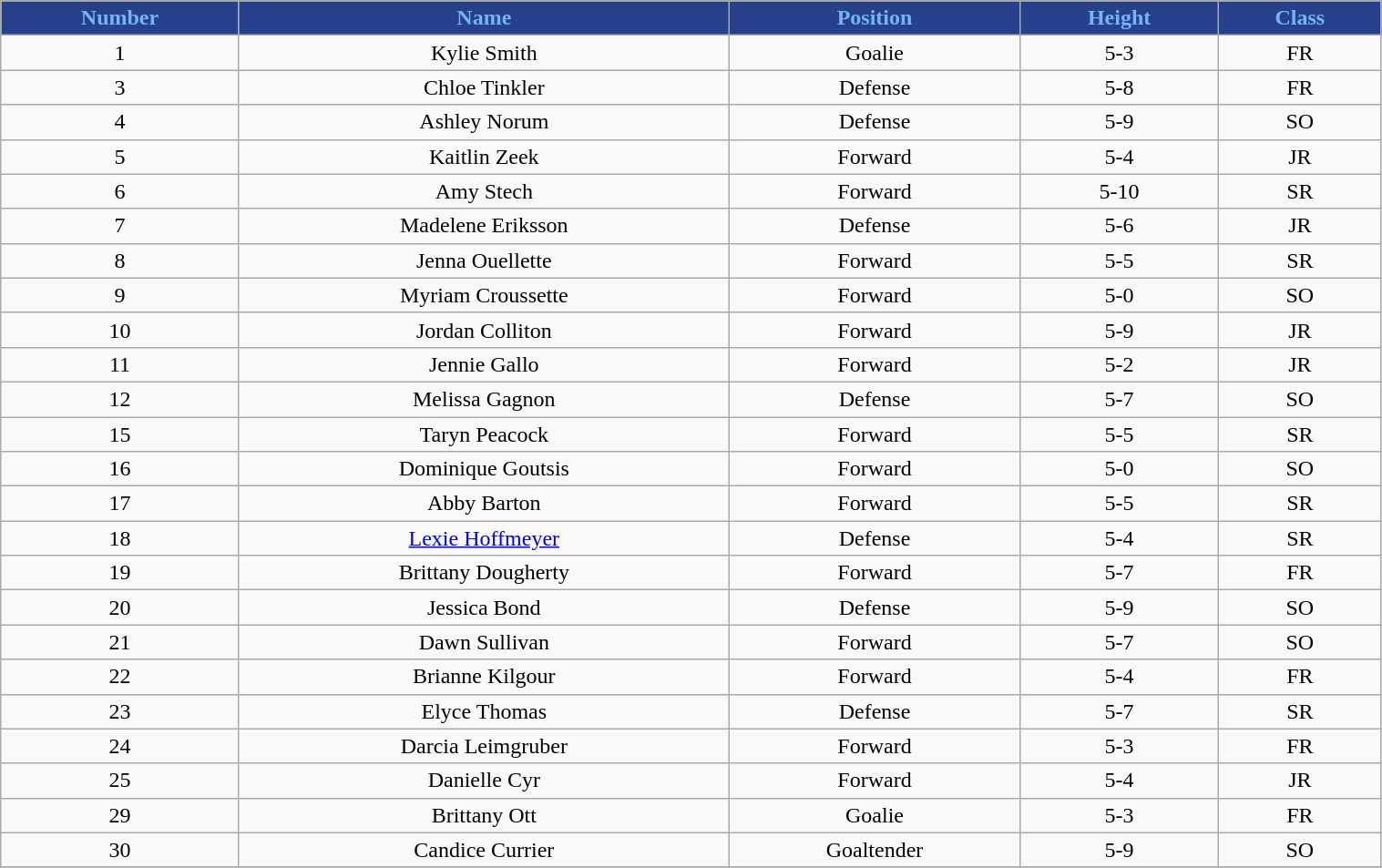<table class="wikitable" width="80%">
<tr align="center"  style="background:#27408B;color:#74B4FA;">
<td><strong>Number</strong></td>
<td><strong>Name</strong></td>
<td><strong>Position</strong></td>
<td><strong>Height</strong></td>
<td><strong>Class</strong></td>
</tr>
<tr align="center" bgcolor="">
<td>1</td>
<td>Kylie Smith</td>
<td>Goalie</td>
<td>5-3</td>
<td>FR</td>
</tr>
<tr align="center" bgcolor="">
<td>3</td>
<td>Chloe Tinkler</td>
<td>Defense</td>
<td>5-8</td>
<td>FR</td>
</tr>
<tr align="center" bgcolor="">
<td>4</td>
<td>Ashley Norum</td>
<td>Defense</td>
<td>5-9</td>
<td>SO</td>
</tr>
<tr align="center" bgcolor="">
<td>5</td>
<td>Kaitlin Zeek</td>
<td>Forward</td>
<td>5-4</td>
<td>JR</td>
</tr>
<tr align="center" bgcolor="">
<td>6</td>
<td>Amy Stech</td>
<td>Forward</td>
<td>5-10</td>
<td>SR</td>
</tr>
<tr align="center" bgcolor="">
<td>7</td>
<td>Madelene Eriksson</td>
<td>Defense</td>
<td>5-6</td>
<td>JR</td>
</tr>
<tr align="center" bgcolor="">
<td>8</td>
<td>Jenna Ouellette</td>
<td>Forward</td>
<td>5-5</td>
<td>SR</td>
</tr>
<tr align="center" bgcolor="">
<td>9</td>
<td>Myriam Croussette</td>
<td>Forward</td>
<td>5-0</td>
<td>SO</td>
</tr>
<tr align="center" bgcolor="">
<td>10</td>
<td>Jordan Colliton</td>
<td>Forward</td>
<td>5-9</td>
<td>JR</td>
</tr>
<tr align="center" bgcolor="">
<td>11</td>
<td>Jennie Gallo</td>
<td>Forward</td>
<td>5-2</td>
<td>JR</td>
</tr>
<tr align="center" bgcolor="">
<td>12</td>
<td>Melissa Gagnon</td>
<td>Defense</td>
<td>5-7</td>
<td>SO</td>
</tr>
<tr align="center" bgcolor="">
<td>15</td>
<td>Taryn Peacock</td>
<td>Forward</td>
<td>5-5</td>
<td>SR</td>
</tr>
<tr align="center" bgcolor="">
<td>16</td>
<td>Dominique Goutsis</td>
<td>Forward</td>
<td>5-0</td>
<td>SO</td>
</tr>
<tr align="center" bgcolor="">
<td>17</td>
<td>Abby Barton</td>
<td>Forward</td>
<td>5-5</td>
<td>SR</td>
</tr>
<tr align="center" bgcolor="">
<td>18</td>
<td><a href='#'>Lexie Hoffmeyer</a></td>
<td>Defense</td>
<td>5-4</td>
<td>SR</td>
</tr>
<tr align="center" bgcolor="">
<td>19</td>
<td>Brittany Dougherty</td>
<td>Forward</td>
<td>5-7</td>
<td>FR</td>
</tr>
<tr align="center" bgcolor="">
<td>20</td>
<td>Jessica Bond</td>
<td>Defense</td>
<td>5-9</td>
<td>SO</td>
</tr>
<tr align="center" bgcolor="">
<td>21</td>
<td>Dawn Sullivan</td>
<td>Forward</td>
<td>5-7</td>
<td>SO</td>
</tr>
<tr align="center" bgcolor="">
<td>22</td>
<td>Brianne Kilgour</td>
<td>Forward</td>
<td>5-4</td>
<td>FR</td>
</tr>
<tr align="center" bgcolor="">
<td>23</td>
<td>Elyce Thomas</td>
<td>Defense</td>
<td>5-7</td>
<td>SR</td>
</tr>
<tr align="center" bgcolor="">
<td>24</td>
<td>Darcia Leimgruber</td>
<td>Forward</td>
<td>5-3</td>
<td>FR</td>
</tr>
<tr align="center" bgcolor="">
<td>25</td>
<td>Danielle Cyr</td>
<td>Forward</td>
<td>5-4</td>
<td>JR</td>
</tr>
<tr align="center" bgcolor="">
<td>29</td>
<td>Brittany Ott</td>
<td>Goalie</td>
<td>5-3</td>
<td>FR</td>
</tr>
<tr align="center" bgcolor="">
<td>30</td>
<td>Candice Currier</td>
<td>Goaltender</td>
<td>5-9</td>
<td>SO</td>
</tr>
<tr align="center" bgcolor="">
</tr>
</table>
